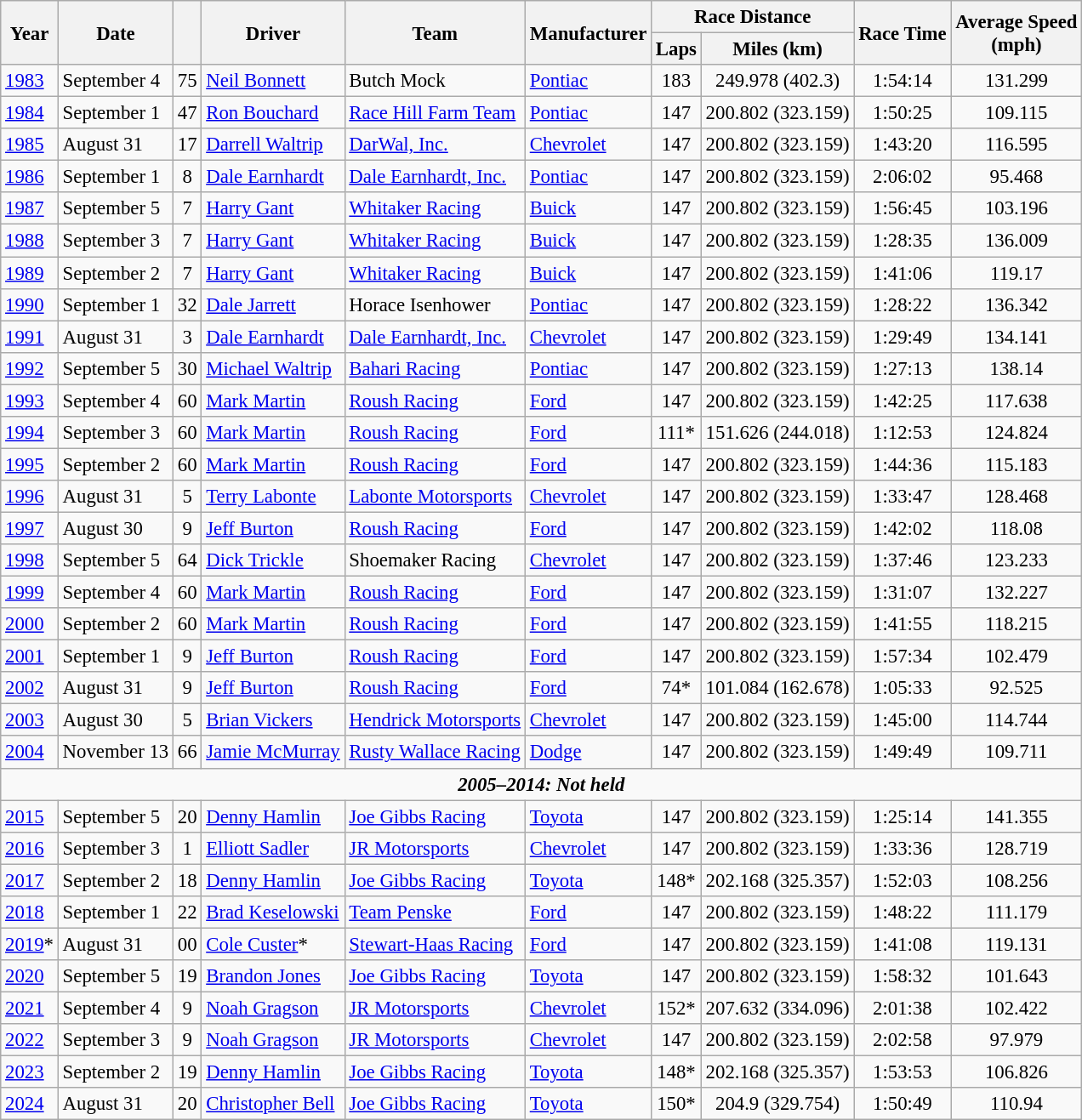<table class="wikitable" style="font-size: 95%;">
<tr>
<th rowspan="2">Year</th>
<th rowspan="2">Date</th>
<th rowspan="2"></th>
<th rowspan="2">Driver</th>
<th rowspan="2">Team</th>
<th rowspan="2">Manufacturer</th>
<th colspan="2">Race Distance</th>
<th rowspan="2">Race Time</th>
<th rowspan="2">Average Speed<br>(mph)</th>
</tr>
<tr>
<th>Laps</th>
<th>Miles (km)</th>
</tr>
<tr>
<td><a href='#'>1983</a></td>
<td>September 4</td>
<td align="center">75</td>
<td><a href='#'>Neil Bonnett</a></td>
<td>Butch Mock</td>
<td><a href='#'>Pontiac</a></td>
<td align="center">183</td>
<td align="center">249.978 (402.3)</td>
<td align="center">1:54:14</td>
<td align="center">131.299</td>
</tr>
<tr>
<td><a href='#'>1984</a></td>
<td>September 1</td>
<td align="center">47</td>
<td><a href='#'>Ron Bouchard</a></td>
<td><a href='#'>Race Hill Farm Team</a></td>
<td><a href='#'>Pontiac</a></td>
<td align="center">147</td>
<td align="center">200.802 (323.159)</td>
<td align="center">1:50:25</td>
<td align="center">109.115</td>
</tr>
<tr>
<td><a href='#'>1985</a></td>
<td>August 31</td>
<td align="center">17</td>
<td><a href='#'>Darrell Waltrip</a></td>
<td><a href='#'>DarWal, Inc.</a></td>
<td><a href='#'>Chevrolet</a></td>
<td align="center">147</td>
<td align="center">200.802 (323.159)</td>
<td align="center">1:43:20</td>
<td align="center">116.595</td>
</tr>
<tr>
<td><a href='#'>1986</a></td>
<td>September 1</td>
<td align="center">8</td>
<td><a href='#'>Dale Earnhardt</a></td>
<td><a href='#'>Dale Earnhardt, Inc.</a></td>
<td><a href='#'>Pontiac</a></td>
<td align="center">147</td>
<td align="center">200.802 (323.159)</td>
<td align="center">2:06:02</td>
<td align="center">95.468</td>
</tr>
<tr>
<td><a href='#'>1987</a></td>
<td>September 5</td>
<td align="center">7</td>
<td><a href='#'>Harry Gant</a></td>
<td><a href='#'>Whitaker Racing</a></td>
<td><a href='#'>Buick</a></td>
<td align="center">147</td>
<td align="center">200.802 (323.159)</td>
<td align="center">1:56:45</td>
<td align="center">103.196</td>
</tr>
<tr>
<td><a href='#'>1988</a></td>
<td>September 3</td>
<td align="center">7</td>
<td><a href='#'>Harry Gant</a></td>
<td><a href='#'>Whitaker Racing</a></td>
<td><a href='#'>Buick</a></td>
<td align="center">147</td>
<td align="center">200.802 (323.159)</td>
<td align="center">1:28:35</td>
<td align="center">136.009</td>
</tr>
<tr>
<td><a href='#'>1989</a></td>
<td>September 2</td>
<td align="center">7</td>
<td><a href='#'>Harry Gant</a></td>
<td><a href='#'>Whitaker Racing</a></td>
<td><a href='#'>Buick</a></td>
<td align="center">147</td>
<td align="center">200.802 (323.159)</td>
<td align="center">1:41:06</td>
<td align="center">119.17</td>
</tr>
<tr>
<td><a href='#'>1990</a></td>
<td>September 1</td>
<td align="center">32</td>
<td><a href='#'>Dale Jarrett</a></td>
<td>Horace Isenhower</td>
<td><a href='#'>Pontiac</a></td>
<td align="center">147</td>
<td align="center">200.802 (323.159)</td>
<td align="center">1:28:22</td>
<td align="center">136.342</td>
</tr>
<tr>
<td><a href='#'>1991</a></td>
<td>August 31</td>
<td align="center">3</td>
<td><a href='#'>Dale Earnhardt</a></td>
<td><a href='#'>Dale Earnhardt, Inc.</a></td>
<td><a href='#'>Chevrolet</a></td>
<td align="center">147</td>
<td align="center">200.802 (323.159)</td>
<td align="center">1:29:49</td>
<td align="center">134.141</td>
</tr>
<tr>
<td><a href='#'>1992</a></td>
<td>September 5</td>
<td align="center">30</td>
<td><a href='#'>Michael Waltrip</a></td>
<td><a href='#'>Bahari Racing</a></td>
<td><a href='#'>Pontiac</a></td>
<td align="center">147</td>
<td align="center">200.802 (323.159)</td>
<td align="center">1:27:13</td>
<td align="center">138.14</td>
</tr>
<tr>
<td><a href='#'>1993</a></td>
<td>September 4</td>
<td align="center">60</td>
<td><a href='#'>Mark Martin</a></td>
<td><a href='#'>Roush Racing</a></td>
<td><a href='#'>Ford</a></td>
<td align="center">147</td>
<td align="center">200.802 (323.159)</td>
<td align="center">1:42:25</td>
<td align="center">117.638</td>
</tr>
<tr>
<td><a href='#'>1994</a></td>
<td>September 3</td>
<td align="center">60</td>
<td><a href='#'>Mark Martin</a></td>
<td><a href='#'>Roush Racing</a></td>
<td><a href='#'>Ford</a></td>
<td align="center">111*</td>
<td align="center">151.626 (244.018)</td>
<td align="center">1:12:53</td>
<td align="center">124.824</td>
</tr>
<tr>
<td><a href='#'>1995</a></td>
<td>September 2</td>
<td align="center">60</td>
<td><a href='#'>Mark Martin</a></td>
<td><a href='#'>Roush Racing</a></td>
<td><a href='#'>Ford</a></td>
<td align="center">147</td>
<td align="center">200.802 (323.159)</td>
<td align="center">1:44:36</td>
<td align="center">115.183</td>
</tr>
<tr>
<td><a href='#'>1996</a></td>
<td>August 31</td>
<td align="center">5</td>
<td><a href='#'>Terry Labonte</a></td>
<td><a href='#'>Labonte Motorsports</a></td>
<td><a href='#'>Chevrolet</a></td>
<td align="center">147</td>
<td align="center">200.802 (323.159)</td>
<td align="center">1:33:47</td>
<td align="center">128.468</td>
</tr>
<tr>
<td><a href='#'>1997</a></td>
<td>August 30</td>
<td align="center">9</td>
<td><a href='#'>Jeff Burton</a></td>
<td><a href='#'>Roush Racing</a></td>
<td><a href='#'>Ford</a></td>
<td align="center">147</td>
<td align="center">200.802 (323.159)</td>
<td align="center">1:42:02</td>
<td align="center">118.08</td>
</tr>
<tr>
<td><a href='#'>1998</a></td>
<td>September 5</td>
<td align="center">64</td>
<td><a href='#'>Dick Trickle</a></td>
<td>Shoemaker Racing</td>
<td><a href='#'>Chevrolet</a></td>
<td align="center">147</td>
<td align="center">200.802 (323.159)</td>
<td align="center">1:37:46</td>
<td align="center">123.233</td>
</tr>
<tr>
<td><a href='#'>1999</a></td>
<td>September 4</td>
<td align="center">60</td>
<td><a href='#'>Mark Martin</a></td>
<td><a href='#'>Roush Racing</a></td>
<td><a href='#'>Ford</a></td>
<td align="center">147</td>
<td align="center">200.802 (323.159)</td>
<td align="center">1:31:07</td>
<td align="center">132.227</td>
</tr>
<tr>
<td><a href='#'>2000</a></td>
<td>September 2</td>
<td align="center">60</td>
<td><a href='#'>Mark Martin</a></td>
<td><a href='#'>Roush Racing</a></td>
<td><a href='#'>Ford</a></td>
<td align="center">147</td>
<td align="center">200.802 (323.159)</td>
<td align="center">1:41:55</td>
<td align="center">118.215</td>
</tr>
<tr>
<td><a href='#'>2001</a></td>
<td>September 1</td>
<td align="center">9</td>
<td><a href='#'>Jeff Burton</a></td>
<td><a href='#'>Roush Racing</a></td>
<td><a href='#'>Ford</a></td>
<td align="center">147</td>
<td align="center">200.802 (323.159)</td>
<td align="center">1:57:34</td>
<td align="center">102.479</td>
</tr>
<tr>
<td><a href='#'>2002</a></td>
<td>August 31</td>
<td align="center">9</td>
<td><a href='#'>Jeff Burton</a></td>
<td><a href='#'>Roush Racing</a></td>
<td><a href='#'>Ford</a></td>
<td align="center">74*</td>
<td align="center">101.084 (162.678)</td>
<td align="center">1:05:33</td>
<td align="center">92.525</td>
</tr>
<tr>
<td><a href='#'>2003</a></td>
<td>August 30</td>
<td align="center">5</td>
<td><a href='#'>Brian Vickers</a></td>
<td><a href='#'>Hendrick Motorsports</a></td>
<td><a href='#'>Chevrolet</a></td>
<td align="center">147</td>
<td align="center">200.802 (323.159)</td>
<td align="center">1:45:00</td>
<td align="center">114.744</td>
</tr>
<tr>
<td><a href='#'>2004</a></td>
<td>November 13</td>
<td align="center">66</td>
<td><a href='#'>Jamie McMurray</a></td>
<td><a href='#'>Rusty Wallace Racing</a></td>
<td><a href='#'>Dodge</a></td>
<td align="center">147</td>
<td align="center">200.802 (323.159)</td>
<td align="center">1:49:49</td>
<td align="center">109.711</td>
</tr>
<tr>
<td colspan="10" align="center"><strong><em>2005–2014: Not held</em></strong></td>
</tr>
<tr>
<td><a href='#'>2015</a></td>
<td>September 5</td>
<td align="center">20</td>
<td><a href='#'>Denny Hamlin</a></td>
<td><a href='#'>Joe Gibbs Racing</a></td>
<td><a href='#'>Toyota</a></td>
<td align="center">147</td>
<td align="center">200.802 (323.159)</td>
<td align="center">1:25:14</td>
<td align="center">141.355</td>
</tr>
<tr>
<td><a href='#'>2016</a></td>
<td>September 3</td>
<td align="center">1</td>
<td><a href='#'>Elliott Sadler</a></td>
<td><a href='#'>JR Motorsports</a></td>
<td><a href='#'>Chevrolet</a></td>
<td align="center">147</td>
<td align="center">200.802 (323.159)</td>
<td align="center">1:33:36</td>
<td align="center">128.719</td>
</tr>
<tr>
<td><a href='#'>2017</a></td>
<td>September 2</td>
<td align="center">18</td>
<td><a href='#'>Denny Hamlin</a></td>
<td><a href='#'>Joe Gibbs Racing</a></td>
<td><a href='#'>Toyota</a></td>
<td align="center">148*</td>
<td align="center">202.168 (325.357)</td>
<td align="center">1:52:03</td>
<td align="center">108.256</td>
</tr>
<tr>
<td><a href='#'>2018</a></td>
<td>September 1</td>
<td align="center">22</td>
<td><a href='#'>Brad Keselowski</a></td>
<td><a href='#'>Team Penske</a></td>
<td><a href='#'>Ford</a></td>
<td align="center">147</td>
<td align="center">200.802 (323.159)</td>
<td align="center">1:48:22</td>
<td align="center">111.179</td>
</tr>
<tr>
<td><a href='#'>2019</a>*</td>
<td>August 31</td>
<td align="center">00</td>
<td><a href='#'>Cole Custer</a>*</td>
<td><a href='#'>Stewart-Haas Racing</a></td>
<td><a href='#'>Ford</a></td>
<td align="center">147</td>
<td align="center">200.802 (323.159)</td>
<td align="center">1:41:08</td>
<td align="center">119.131</td>
</tr>
<tr>
<td><a href='#'>2020</a></td>
<td>September 5</td>
<td align="center">19</td>
<td><a href='#'>Brandon Jones</a></td>
<td><a href='#'>Joe Gibbs Racing</a></td>
<td><a href='#'>Toyota</a></td>
<td align="center">147</td>
<td align="center">200.802 (323.159)</td>
<td align="center">1:58:32</td>
<td align="center">101.643</td>
</tr>
<tr>
<td><a href='#'>2021</a></td>
<td>September 4</td>
<td align="center">9</td>
<td><a href='#'>Noah Gragson</a></td>
<td><a href='#'>JR Motorsports</a></td>
<td><a href='#'>Chevrolet</a></td>
<td align="center">152*</td>
<td align="center">207.632 (334.096)</td>
<td align="center">2:01:38</td>
<td align="center">102.422</td>
</tr>
<tr>
<td><a href='#'>2022</a></td>
<td>September 3</td>
<td align="center">9</td>
<td><a href='#'>Noah Gragson</a></td>
<td><a href='#'>JR Motorsports</a></td>
<td><a href='#'>Chevrolet</a></td>
<td align="center">147</td>
<td align="center">200.802 (323.159)</td>
<td align="center">2:02:58</td>
<td align="center">97.979</td>
</tr>
<tr>
<td><a href='#'>2023</a></td>
<td>September 2</td>
<td align="center">19</td>
<td><a href='#'>Denny Hamlin</a></td>
<td><a href='#'>Joe Gibbs Racing</a></td>
<td><a href='#'>Toyota</a></td>
<td align="center">148*</td>
<td align="center">202.168 (325.357)</td>
<td align="center">1:53:53</td>
<td align="center">106.826</td>
</tr>
<tr>
<td><a href='#'>2024</a></td>
<td>August 31</td>
<td align="center">20</td>
<td><a href='#'>Christopher Bell</a></td>
<td><a href='#'>Joe Gibbs Racing</a></td>
<td><a href='#'>Toyota</a></td>
<td align="center">150*</td>
<td align="center">204.9 (329.754)</td>
<td align="center">1:50:49</td>
<td align="center">110.94</td>
</tr>
</table>
